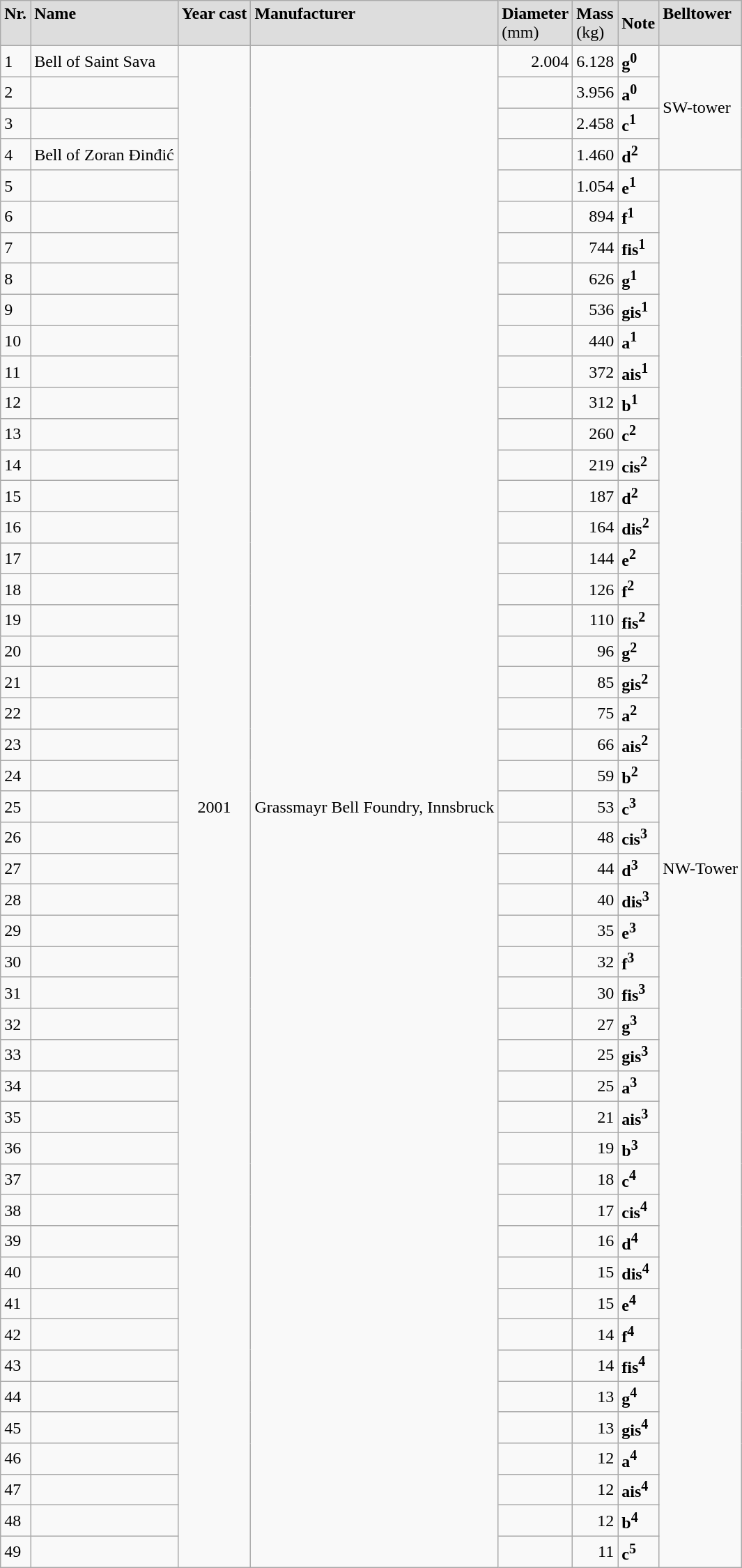<table class="wikitable mw-collapsible mw-collapsed">
<tr style="background:#DDDDDD">
<td><strong>Nr.</strong><br> </td>
<td class="unsortable"><strong>Name</strong><br> </td>
<td><strong>Year cast</strong><br> </td>
<td class="unsortable"><strong>Manufacturer</strong><br> </td>
<td><strong>Diameter</strong><br>(mm)</td>
<td><strong>Mass</strong><br>(kg)</td>
<td class="unsortable"><strong>Note</strong><br></td>
<td class="unsortable"><strong>Belltower</strong><br> </td>
</tr>
<tr>
<td>1</td>
<td>Bell of Saint Sava</td>
<td rowspan="49" align="center">2001</td>
<td rowspan="49">Grassmayr Bell Foundry, Innsbruck</td>
<td align="right">2.004</td>
<td align="right">6.128</td>
<td><strong>g<sup>0</sup></strong> </td>
<td rowspan="4">SW-tower</td>
</tr>
<tr>
<td>2</td>
<td></td>
<td align="right"></td>
<td align="right">3.956</td>
<td><strong>a<sup>0</sup></strong> </td>
</tr>
<tr>
<td>3</td>
<td></td>
<td align="right"></td>
<td align="right">2.458</td>
<td><strong>c<sup>1</sup></strong> </td>
</tr>
<tr>
<td>4</td>
<td>Bell of Zoran Đinđić</td>
<td align="right"></td>
<td align="right">1.460</td>
<td><strong>d<sup>2</sup></strong> </td>
</tr>
<tr>
<td>5</td>
<td></td>
<td align="right"></td>
<td align="right">1.054</td>
<td><strong>e<sup>1</sup></strong> </td>
<td rowspan="49">NW-Tower</td>
</tr>
<tr>
<td>6</td>
<td></td>
<td align="right"></td>
<td align="right">894</td>
<td><strong>f<sup>1</sup></strong> </td>
</tr>
<tr>
<td>7</td>
<td></td>
<td align="right"></td>
<td align="right">744</td>
<td><strong>fis<sup>1</sup></strong> </td>
</tr>
<tr>
<td>8</td>
<td></td>
<td align="right"></td>
<td align="right">626</td>
<td><strong>g<sup>1</sup></strong> </td>
</tr>
<tr>
<td>9</td>
<td></td>
<td align="right"></td>
<td align="right">536</td>
<td><strong>gis<sup>1</sup></strong> </td>
</tr>
<tr>
<td>10</td>
<td></td>
<td align="right"></td>
<td align="right">440</td>
<td><strong>a<sup>1</sup></strong> </td>
</tr>
<tr>
<td>11</td>
<td></td>
<td align="right"></td>
<td align="right">372</td>
<td><strong>ais<sup>1</sup></strong> </td>
</tr>
<tr>
<td>12</td>
<td></td>
<td align="right"></td>
<td align="right">312</td>
<td><strong>b<sup>1</sup></strong> </td>
</tr>
<tr>
<td>13</td>
<td></td>
<td align="right"></td>
<td align="right">260</td>
<td><strong>c<sup>2</sup></strong> </td>
</tr>
<tr>
<td>14</td>
<td></td>
<td align="right"></td>
<td align="right">219</td>
<td><strong>cis<sup>2</sup></strong> </td>
</tr>
<tr>
<td>15</td>
<td></td>
<td align="right"></td>
<td align="right">187</td>
<td><strong>d<sup>2</sup></strong> </td>
</tr>
<tr>
<td>16</td>
<td></td>
<td align="right"></td>
<td align="right">164</td>
<td><strong>dis<sup>2</sup></strong> </td>
</tr>
<tr>
<td>17</td>
<td></td>
<td align="right"></td>
<td align="right">144</td>
<td><strong>e<sup>2</sup></strong> </td>
</tr>
<tr>
<td>18</td>
<td></td>
<td align="right"></td>
<td align="right">126</td>
<td><strong>f<sup>2</sup></strong> </td>
</tr>
<tr>
<td>19</td>
<td></td>
<td align="right"></td>
<td align="right">110</td>
<td><strong>fis<sup>2</sup></strong> </td>
</tr>
<tr>
<td>20</td>
<td></td>
<td align="right"></td>
<td align="right">96</td>
<td><strong>g<sup>2</sup></strong> </td>
</tr>
<tr>
<td>21</td>
<td></td>
<td align="right"></td>
<td align="right">85</td>
<td><strong>gis<sup>2</sup></strong> </td>
</tr>
<tr>
<td>22</td>
<td></td>
<td align="right"></td>
<td align="right">75</td>
<td><strong>a<sup>2</sup></strong> </td>
</tr>
<tr>
<td>23</td>
<td></td>
<td align="right"></td>
<td align="right">66</td>
<td><strong>ais<sup>2</sup></strong> </td>
</tr>
<tr>
<td>24</td>
<td></td>
<td align="right"></td>
<td align="right">59</td>
<td><strong>b<sup>2</sup></strong> </td>
</tr>
<tr>
<td>25</td>
<td></td>
<td align="right"></td>
<td align="right">53</td>
<td><strong>c<sup>3</sup></strong> </td>
</tr>
<tr>
<td>26</td>
<td></td>
<td align="right"></td>
<td align="right">48</td>
<td><strong>cis<sup>3</sup></strong> </td>
</tr>
<tr>
<td>27</td>
<td></td>
<td align="right"></td>
<td align="right">44</td>
<td><strong>d<sup>3</sup></strong> </td>
</tr>
<tr>
<td>28</td>
<td></td>
<td align="right"></td>
<td align="right">40</td>
<td><strong>dis<sup>3</sup></strong> </td>
</tr>
<tr>
<td>29</td>
<td></td>
<td align="right"></td>
<td align="right">35</td>
<td><strong>e<sup>3</sup></strong> </td>
</tr>
<tr>
<td>30</td>
<td></td>
<td align="right"></td>
<td align="right">32</td>
<td><strong>f<sup>3</sup></strong> </td>
</tr>
<tr>
<td>31</td>
<td></td>
<td align="right"></td>
<td align="right">30</td>
<td><strong>fis<sup>3</sup></strong> </td>
</tr>
<tr>
<td>32</td>
<td></td>
<td align="right"></td>
<td align="right">27</td>
<td><strong>g<sup>3</sup></strong> </td>
</tr>
<tr>
<td>33</td>
<td></td>
<td align="right"></td>
<td align="right">25</td>
<td><strong>gis<sup>3</sup></strong> </td>
</tr>
<tr>
<td>34</td>
<td></td>
<td align="right"></td>
<td align="right">25</td>
<td><strong>a<sup>3</sup></strong> </td>
</tr>
<tr>
<td>35</td>
<td></td>
<td align="right"></td>
<td align="right">21</td>
<td><strong>ais<sup>3</sup></strong> </td>
</tr>
<tr>
<td>36</td>
<td></td>
<td align="right"></td>
<td align="right">19</td>
<td><strong>b<sup>3</sup></strong> </td>
</tr>
<tr>
<td>37</td>
<td></td>
<td align="right"></td>
<td align="right">18</td>
<td><strong>c<sup>4</sup></strong> </td>
</tr>
<tr>
<td>38</td>
<td></td>
<td align="right"></td>
<td align="right">17</td>
<td><strong>cis<sup>4</sup></strong> </td>
</tr>
<tr>
<td>39</td>
<td></td>
<td align="right"></td>
<td align="right">16</td>
<td><strong>d<sup>4</sup></strong> </td>
</tr>
<tr>
<td>40</td>
<td></td>
<td align="right"></td>
<td align="right">15</td>
<td><strong>dis<sup>4</sup></strong> </td>
</tr>
<tr>
<td>41</td>
<td></td>
<td align="right"></td>
<td align="right">15</td>
<td><strong>e<sup>4</sup></strong> </td>
</tr>
<tr>
<td>42</td>
<td></td>
<td align="right"></td>
<td align="right">14</td>
<td><strong>f<sup>4</sup></strong> </td>
</tr>
<tr>
<td>43</td>
<td></td>
<td align="right"></td>
<td align="right">14</td>
<td><strong>fis<sup>4</sup></strong> </td>
</tr>
<tr>
<td>44</td>
<td></td>
<td align="right"></td>
<td align="right">13</td>
<td><strong>g<sup>4</sup></strong> </td>
</tr>
<tr>
<td>45</td>
<td></td>
<td align="right"></td>
<td align="right">13</td>
<td><strong>gis<sup>4</sup></strong> </td>
</tr>
<tr>
<td>46</td>
<td></td>
<td align="right"></td>
<td align="right">12</td>
<td><strong>a<sup>4</sup></strong> </td>
</tr>
<tr>
<td>47</td>
<td></td>
<td align="right"></td>
<td align="right">12</td>
<td><strong>ais<sup>4</sup></strong> </td>
</tr>
<tr>
<td>48</td>
<td></td>
<td align="right"></td>
<td align="right">12</td>
<td><strong>b<sup>4</sup></strong> </td>
</tr>
<tr>
<td>49</td>
<td></td>
<td align="right"></td>
<td align="right">11</td>
<td><strong>c<sup>5</sup></strong> </td>
</tr>
</table>
